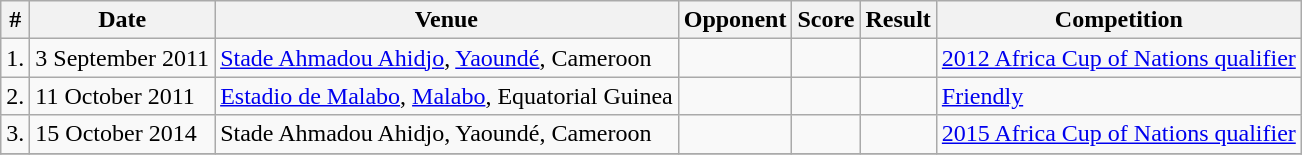<table class="wikitable">
<tr>
<th>#</th>
<th>Date</th>
<th>Venue</th>
<th>Opponent</th>
<th>Score</th>
<th>Result</th>
<th>Competition</th>
</tr>
<tr>
<td>1.</td>
<td>3 September 2011</td>
<td><a href='#'>Stade Ahmadou Ahidjo</a>, <a href='#'>Yaoundé</a>, Cameroon</td>
<td></td>
<td></td>
<td></td>
<td><a href='#'>2012 Africa Cup of Nations qualifier</a></td>
</tr>
<tr>
<td>2.</td>
<td>11 October 2011</td>
<td><a href='#'>Estadio de Malabo</a>, <a href='#'>Malabo</a>, Equatorial Guinea</td>
<td></td>
<td></td>
<td></td>
<td><a href='#'>Friendly</a></td>
</tr>
<tr>
<td>3.</td>
<td>15 October 2014</td>
<td>Stade Ahmadou Ahidjo, Yaoundé, Cameroon</td>
<td></td>
<td></td>
<td></td>
<td><a href='#'>2015 Africa Cup of Nations qualifier</a></td>
</tr>
<tr>
</tr>
</table>
